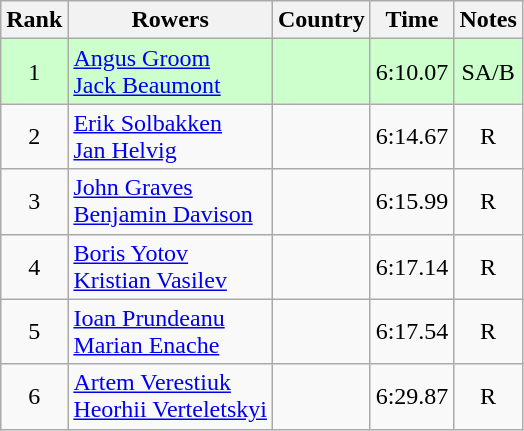<table class="wikitable" style="text-align:center">
<tr>
<th>Rank</th>
<th>Rowers</th>
<th>Country</th>
<th>Time</th>
<th>Notes</th>
</tr>
<tr bgcolor=ccffcc>
<td>1</td>
<td align="left"><a href='#'>Angus Groom</a><br><a href='#'>Jack Beaumont</a></td>
<td align="left"></td>
<td>6:10.07</td>
<td>SA/B</td>
</tr>
<tr>
<td>2</td>
<td align="left"><a href='#'>Erik Solbakken</a><br><a href='#'>Jan Helvig</a></td>
<td align="left"></td>
<td>6:14.67</td>
<td>R</td>
</tr>
<tr>
<td>3</td>
<td align="left"><a href='#'>John Graves</a><br><a href='#'>Benjamin Davison</a></td>
<td align="left"></td>
<td>6:15.99</td>
<td>R</td>
</tr>
<tr>
<td>4</td>
<td align="left"><a href='#'>Boris Yotov</a><br><a href='#'>Kristian Vasilev</a></td>
<td align="left"></td>
<td>6:17.14</td>
<td>R</td>
</tr>
<tr>
<td>5</td>
<td align="left"><a href='#'>Ioan Prundeanu</a><br><a href='#'>Marian Enache</a></td>
<td align="left"></td>
<td>6:17.54</td>
<td>R</td>
</tr>
<tr>
<td>6</td>
<td align="left"><a href='#'>Artem Verestiuk</a><br><a href='#'>Heorhii Verteletskyi</a></td>
<td align="left"></td>
<td>6:29.87</td>
<td>R</td>
</tr>
</table>
